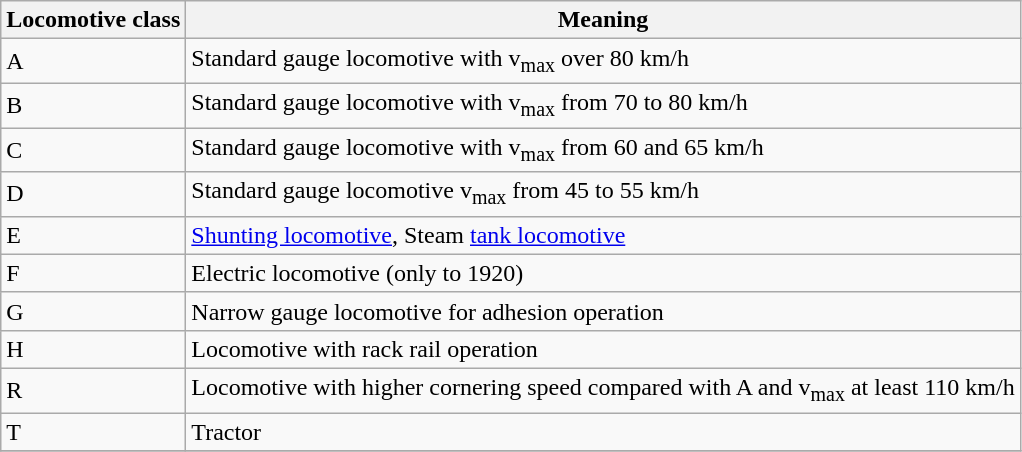<table class="wikitable">
<tr>
<th>Locomotive class</th>
<th>Meaning</th>
</tr>
<tr>
<td>A</td>
<td>Standard gauge locomotive with v<sub>max</sub> over 80 km/h</td>
</tr>
<tr>
<td>B</td>
<td>Standard gauge locomotive with v<sub>max</sub> from 70 to 80 km/h</td>
</tr>
<tr>
<td>C</td>
<td>Standard gauge locomotive with v<sub>max</sub> from 60 and 65 km/h</td>
</tr>
<tr>
<td>D</td>
<td>Standard gauge locomotive v<sub>max</sub> from 45 to 55 km/h</td>
</tr>
<tr>
<td>E</td>
<td><a href='#'>Shunting locomotive</a>, Steam <a href='#'>tank locomotive</a></td>
</tr>
<tr>
<td>F</td>
<td>Electric locomotive (only to 1920)</td>
</tr>
<tr>
<td>G</td>
<td>Narrow gauge locomotive for adhesion operation</td>
</tr>
<tr>
<td>H</td>
<td>Locomotive with rack rail operation</td>
</tr>
<tr>
<td>R</td>
<td>Locomotive with higher cornering speed compared with A and v<sub>max</sub> at least 110 km/h</td>
</tr>
<tr>
<td>T</td>
<td>Tractor</td>
</tr>
<tr>
</tr>
</table>
